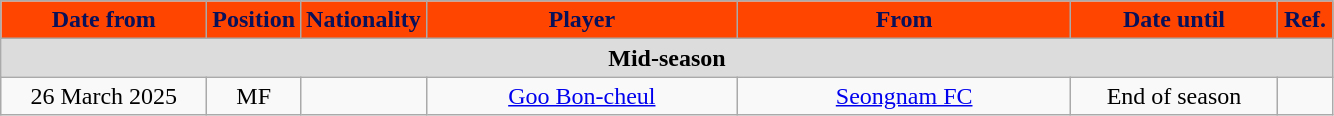<table class="wikitable" style="text-align:center">
<tr>
<th style="background:#FF4500; color:#081159; width:130px;">Date from</th>
<th style="background:#FF4500; color:#081159; width:50px;">Position</th>
<th style="background:#FF4500; color:#081159; width:50px;">Nationality</th>
<th style="background:#FF4500; color:#081159; width:200px;">Player</th>
<th style="background:#FF4500; color:#081159; width:215px;">From</th>
<th style="background:#FF4500; color:#081159; width:130px;">Date until</th>
<th style="background:#FF4500; color:#081159; width:30px;">Ref.</th>
</tr>
<tr>
<th colspan="7" style="background:#dcdcdc; text-align:center;">Mid-season</th>
</tr>
<tr>
<td>26 March 2025</td>
<td>MF</td>
<td></td>
<td><a href='#'>Goo Bon-cheul</a></td>
<td> <a href='#'>Seongnam FC</a></td>
<td>End of season</td>
<td></td>
</tr>
</table>
